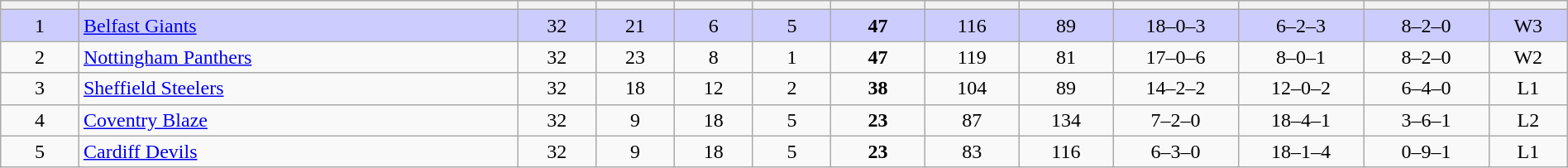<table class="wikitable" style="width: 100%">
<tr>
<th width="5%"></th>
<th width="28%"></th>
<th width="5%"></th>
<th width="5%"></th>
<th width="5%"></th>
<th width="5%"></th>
<th width="6%"></th>
<th width="6%"></th>
<th width="6%"></th>
<th width="8%"></th>
<th width="8%"></th>
<th width="8%"></th>
<th width="5%"></th>
</tr>
<tr align=center bgcolor="#ccccff">
<td>1</td>
<td align=left><a href='#'>Belfast Giants</a></td>
<td>32</td>
<td>21</td>
<td>6</td>
<td>5</td>
<td><strong>47</strong></td>
<td>116</td>
<td>89</td>
<td>18–0–3</td>
<td>6–2–3</td>
<td>8–2–0</td>
<td>W3</td>
</tr>
<tr align=center>
<td>2</td>
<td align=left><a href='#'>Nottingham Panthers</a></td>
<td>32</td>
<td>23</td>
<td>8</td>
<td>1</td>
<td><strong>47</strong></td>
<td>119</td>
<td>81</td>
<td>17–0–6</td>
<td>8–0–1</td>
<td>8–2–0</td>
<td>W2</td>
</tr>
<tr align=center>
<td>3</td>
<td align=left><a href='#'>Sheffield Steelers</a></td>
<td>32</td>
<td>18</td>
<td>12</td>
<td>2</td>
<td><strong>38</strong></td>
<td>104</td>
<td>89</td>
<td>14–2–2</td>
<td>12–0–2</td>
<td>6–4–0</td>
<td>L1</td>
</tr>
<tr align=center>
<td>4</td>
<td align=left><a href='#'>Coventry Blaze</a></td>
<td>32</td>
<td>9</td>
<td>18</td>
<td>5</td>
<td><strong>23</strong></td>
<td>87</td>
<td>134</td>
<td>7–2–0</td>
<td>18–4–1</td>
<td>3–6–1</td>
<td>L2</td>
</tr>
<tr align=center>
<td>5</td>
<td align=left><a href='#'>Cardiff Devils</a></td>
<td>32</td>
<td>9</td>
<td>18</td>
<td>5</td>
<td><strong>23</strong></td>
<td>83</td>
<td>116</td>
<td>6–3–0</td>
<td>18–1–4</td>
<td>0–9–1</td>
<td>L1</td>
</tr>
</table>
